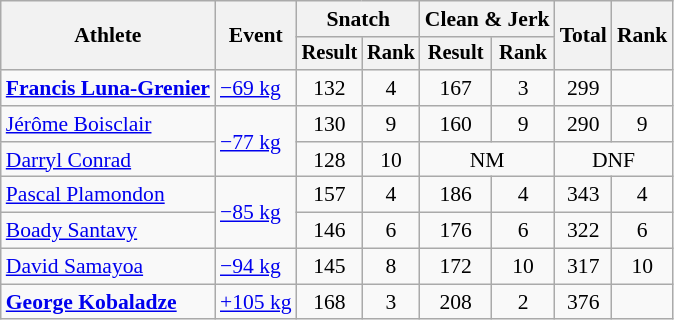<table class="wikitable" style="font-size:90%">
<tr>
<th rowspan=2>Athlete</th>
<th rowspan=2>Event</th>
<th colspan=2>Snatch</th>
<th colspan=2>Clean & Jerk</th>
<th rowspan=2>Total</th>
<th rowspan=2>Rank</th>
</tr>
<tr style="font-size:95%">
<th>Result</th>
<th>Rank</th>
<th>Result</th>
<th>Rank</th>
</tr>
<tr align=center>
<td align=left><strong><a href='#'>Francis Luna-Grenier</a></strong></td>
<td align=left><a href='#'>−69 kg</a></td>
<td>132</td>
<td>4</td>
<td>167</td>
<td>3</td>
<td>299</td>
<td></td>
</tr>
<tr align=center>
<td align=left><a href='#'>Jérôme Boisclair</a></td>
<td align=left rowspan=2><a href='#'>−77 kg</a></td>
<td>130</td>
<td>9</td>
<td>160</td>
<td>9</td>
<td>290</td>
<td>9</td>
</tr>
<tr align=center>
<td align=left><a href='#'>Darryl Conrad</a></td>
<td>128</td>
<td>10</td>
<td colspan=2>NM</td>
<td colspan=2>DNF</td>
</tr>
<tr align=center>
<td align=left><a href='#'>Pascal Plamondon</a></td>
<td align=left rowspan=2><a href='#'>−85 kg</a></td>
<td>157</td>
<td>4</td>
<td>186</td>
<td>4</td>
<td>343</td>
<td>4</td>
</tr>
<tr align=center>
<td align=left><a href='#'>Boady Santavy</a></td>
<td>146</td>
<td>6</td>
<td>176</td>
<td>6</td>
<td>322</td>
<td>6</td>
</tr>
<tr align=center>
<td align=left><a href='#'>David Samayoa</a></td>
<td align=left><a href='#'>−94 kg</a></td>
<td>145</td>
<td>8</td>
<td>172</td>
<td>10</td>
<td>317</td>
<td>10</td>
</tr>
<tr align=center>
<td align=left><strong><a href='#'>George Kobaladze</a></strong></td>
<td align=left><a href='#'>+105 kg</a></td>
<td>168</td>
<td>3</td>
<td>208</td>
<td>2</td>
<td>376</td>
<td></td>
</tr>
</table>
